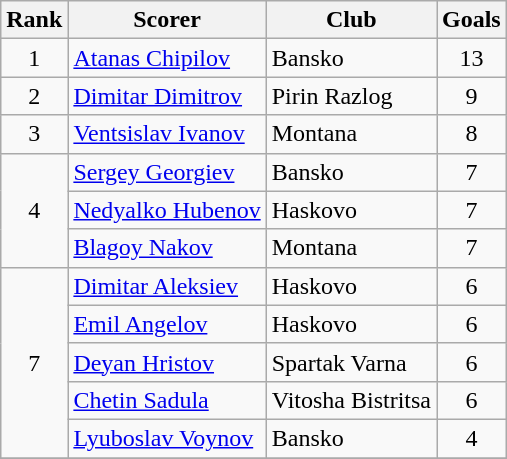<table class="wikitable" style="text-align:center">
<tr>
<th>Rank</th>
<th>Scorer</th>
<th>Club</th>
<th>Goals</th>
</tr>
<tr>
<td rowspan="1">1</td>
<td align="left"> <a href='#'>Atanas Chipilov</a></td>
<td align="left">Bansko</td>
<td>13</td>
</tr>
<tr>
<td rowspan="1">2</td>
<td align="left"> <a href='#'>Dimitar Dimitrov</a></td>
<td align="left">Pirin Razlog</td>
<td>9</td>
</tr>
<tr>
<td rowspan="1">3</td>
<td align="left"> <a href='#'>Ventsislav Ivanov</a></td>
<td align="left">Montana</td>
<td>8</td>
</tr>
<tr>
<td rowspan="3">4</td>
<td align="left"> <a href='#'>Sergey Georgiev</a></td>
<td align="left">Bansko</td>
<td>7</td>
</tr>
<tr>
<td align="left"> <a href='#'>Nedyalko Hubenov</a></td>
<td align="left">Haskovo</td>
<td>7</td>
</tr>
<tr>
<td align="left"> <a href='#'>Blagoy Nakov</a></td>
<td align="left">Montana</td>
<td>7</td>
</tr>
<tr>
<td rowspan="5">7</td>
<td align="left"> <a href='#'>Dimitar Aleksiev</a></td>
<td align="left">Haskovo</td>
<td>6</td>
</tr>
<tr>
<td align="left"> <a href='#'>Emil Angelov</a></td>
<td align="left">Haskovo</td>
<td>6</td>
</tr>
<tr>
<td align="left"> <a href='#'>Deyan Hristov</a></td>
<td align="left">Spartak Varna</td>
<td>6</td>
</tr>
<tr>
<td align="left"> <a href='#'>Chetin Sadula</a></td>
<td align="left">Vitosha Bistritsa</td>
<td>6</td>
</tr>
<tr>
<td align="left"> <a href='#'>Lyuboslav Voynov</a></td>
<td align="left">Bansko</td>
<td>4</td>
</tr>
<tr>
</tr>
</table>
